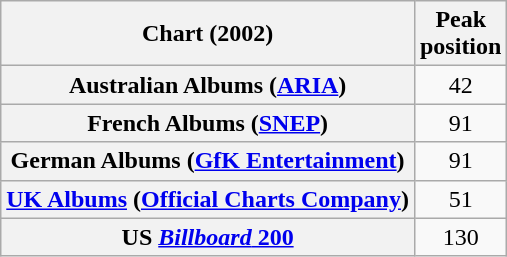<table class="wikitable sortable plainrowheaders" style="text-align:center">
<tr>
<th>Chart (2002)</th>
<th>Peak<br>position</th>
</tr>
<tr>
<th scope="row">Australian Albums (<a href='#'>ARIA</a>)</th>
<td>42</td>
</tr>
<tr>
<th scope="row">French Albums (<a href='#'>SNEP</a>)</th>
<td>91</td>
</tr>
<tr>
<th scope="row">German Albums (<a href='#'>GfK Entertainment</a>)</th>
<td>91</td>
</tr>
<tr>
<th scope="row"><a href='#'>UK Albums</a> (<a href='#'>Official Charts Company</a>)</th>
<td>51</td>
</tr>
<tr>
<th scope="row">US <a href='#'><em>Billboard</em> 200</a></th>
<td>130</td>
</tr>
</table>
